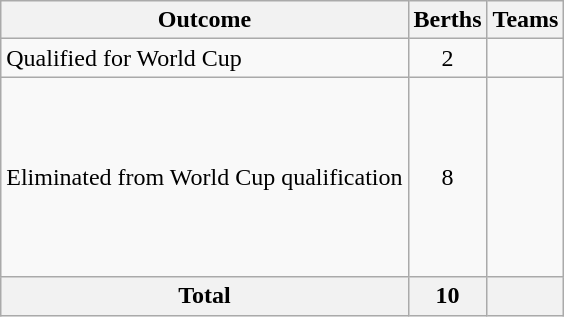<table class="wikitable">
<tr>
<th>Outcome</th>
<th>Berths</th>
<th>Teams</th>
</tr>
<tr>
<td>Qualified for World Cup</td>
<td style="text-align:center;">2</td>
<td><br></td>
</tr>
<tr>
<td>Eliminated from World Cup qualification</td>
<td style="text-align:center;">8</td>
<td><br><br><br><br><br><br><br></td>
</tr>
<tr>
<th>Total</th>
<th>10</th>
<th></th>
</tr>
</table>
